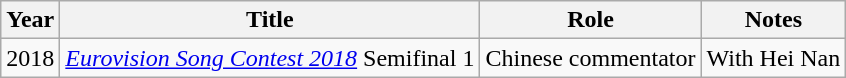<table class="wikitable">
<tr>
<th>Year</th>
<th>Title</th>
<th>Role</th>
<th>Notes</th>
</tr>
<tr>
<td>2018</td>
<td><em><a href='#'>Eurovision Song Contest 2018</a></em> Semifinal 1</td>
<td>Chinese commentator</td>
<td>With Hei Nan</td>
</tr>
</table>
